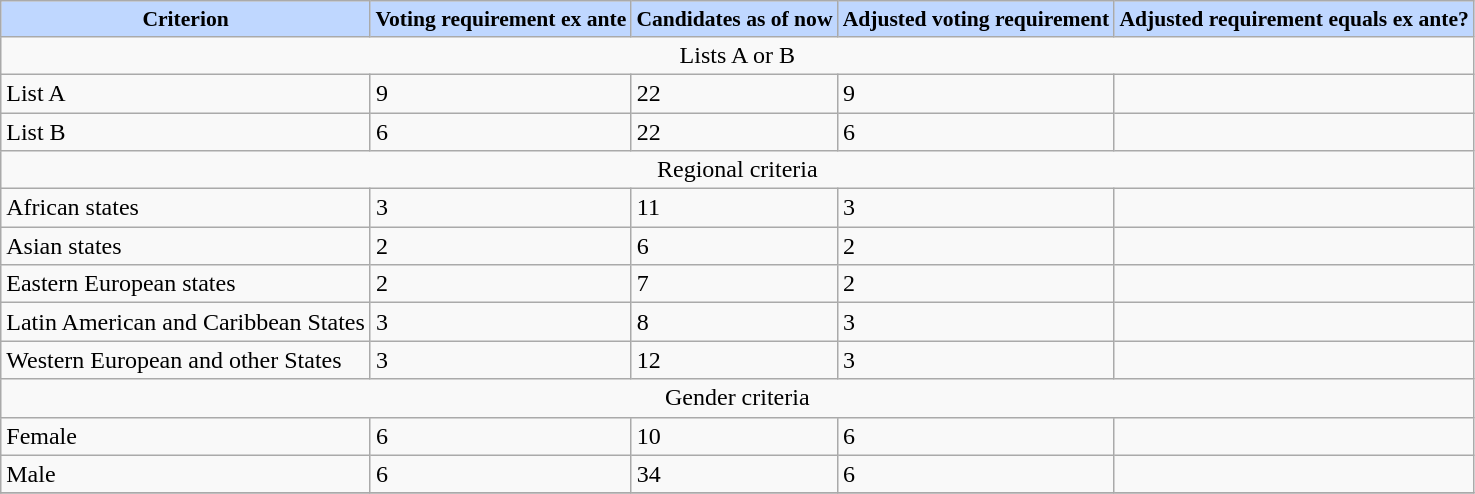<table class="wikitable">
<tr bgcolor=#BFD7FF align="center" style="font-size:90%;">
<td><strong>Criterion</strong></td>
<td><strong>Voting requirement ex ante</strong></td>
<td><strong>Candidates as of now</strong></td>
<td><strong>Adjusted voting requirement</strong></td>
<td><strong>Adjusted requirement equals ex ante?</strong></td>
</tr>
<tr>
<td colspan=5 align="center">Lists A or B</td>
</tr>
<tr>
<td>List A</td>
<td>9</td>
<td>22</td>
<td>9</td>
<td></td>
</tr>
<tr>
<td>List B</td>
<td>6</td>
<td>22</td>
<td>6</td>
<td></td>
</tr>
<tr>
<td colspan=5 align="center">Regional criteria</td>
</tr>
<tr>
<td>African states</td>
<td>3</td>
<td>11</td>
<td>3</td>
<td></td>
</tr>
<tr>
<td>Asian states</td>
<td>2</td>
<td>6</td>
<td>2</td>
<td></td>
</tr>
<tr>
<td>Eastern European states</td>
<td>2</td>
<td>7</td>
<td>2</td>
<td></td>
</tr>
<tr>
<td>Latin American and Caribbean States</td>
<td>3</td>
<td>8</td>
<td>3</td>
<td></td>
</tr>
<tr>
<td>Western European and other States</td>
<td>3</td>
<td>12</td>
<td>3</td>
<td></td>
</tr>
<tr>
<td colspan=5 align="center">Gender criteria</td>
</tr>
<tr>
<td>Female</td>
<td>6</td>
<td>10</td>
<td>6</td>
<td></td>
</tr>
<tr>
<td>Male</td>
<td>6</td>
<td>34</td>
<td>6</td>
<td></td>
</tr>
<tr>
</tr>
</table>
